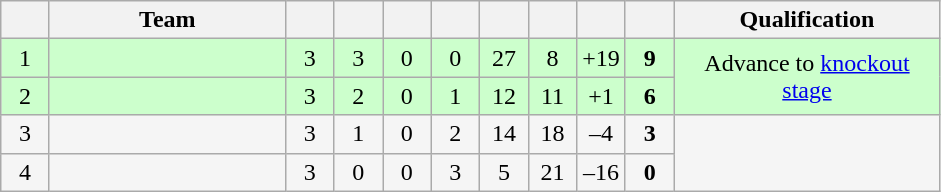<table class="wikitable" style="text-align: center;">
<tr>
<th width="25"></th>
<th width="150">Team</th>
<th width="25"></th>
<th width="25"></th>
<th width="25"></th>
<th width="25"></th>
<th width="25"></th>
<th width="25"></th>
<th width="25"></th>
<th width="25"></th>
<th width="170">Qualification</th>
</tr>
<tr align=center style="background:#ccffcc;">
<td>1</td>
<td style="text-align:left;"></td>
<td>3</td>
<td>3</td>
<td>0</td>
<td>0</td>
<td>27</td>
<td>8</td>
<td>+19</td>
<td><strong>9</strong></td>
<td rowspan="2">Advance to <a href='#'>knockout stage</a></td>
</tr>
<tr align=center style="background:#ccffcc;">
<td>2</td>
<td style="text-align:left;"></td>
<td>3</td>
<td>2</td>
<td>0</td>
<td>1</td>
<td>12</td>
<td>11</td>
<td>+1</td>
<td><strong>6</strong></td>
</tr>
<tr align=center style="background:#f5f5f5;">
<td>3</td>
<td style="text-align:left;"></td>
<td>3</td>
<td>1</td>
<td>0</td>
<td>2</td>
<td>14</td>
<td>18</td>
<td>–4</td>
<td><strong>3</strong></td>
<td rowspan="2"></td>
</tr>
<tr align=center style="background:#f5f5f5;">
<td>4</td>
<td style="text-align:left;"></td>
<td>3</td>
<td>0</td>
<td>0</td>
<td>3</td>
<td>5</td>
<td>21</td>
<td>–16</td>
<td><strong>0</strong></td>
</tr>
</table>
